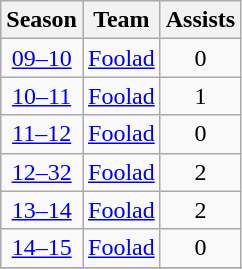<table class="wikitable" style="text-align: center;">
<tr>
<th>Season</th>
<th>Team</th>
<th>Assists</th>
</tr>
<tr>
<td><a href='#'>09–10</a></td>
<td align="left"><a href='#'>Foolad</a></td>
<td>0</td>
</tr>
<tr>
<td><a href='#'>10–11</a></td>
<td align="left"><a href='#'>Foolad</a></td>
<td>1</td>
</tr>
<tr>
<td><a href='#'>11–12</a></td>
<td align="left"><a href='#'>Foolad</a></td>
<td>0</td>
</tr>
<tr>
<td><a href='#'>12–32</a></td>
<td align="left"><a href='#'>Foolad</a></td>
<td>2</td>
</tr>
<tr>
<td><a href='#'>13–14</a></td>
<td align="left"><a href='#'>Foolad</a></td>
<td>2</td>
</tr>
<tr>
<td><a href='#'>14–15</a></td>
<td align="left"><a href='#'>Foolad</a></td>
<td>0</td>
</tr>
<tr>
</tr>
</table>
